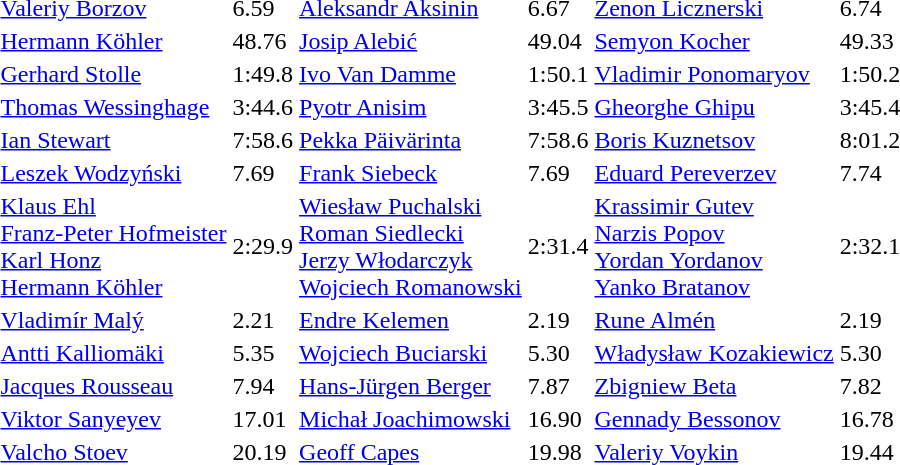<table>
<tr>
<td></td>
<td><a href='#'>Valeriy Borzov</a> <br><em></em></td>
<td>6.59</td>
<td><a href='#'>Aleksandr Aksinin</a> <br><em></em></td>
<td>6.67</td>
<td><a href='#'>Zenon Licznerski</a> <br><em></em></td>
<td>6.74</td>
</tr>
<tr>
<td></td>
<td><a href='#'>Hermann Köhler</a> <br><em></em></td>
<td>48.76</td>
<td><a href='#'>Josip Alebić</a> <br><em></em></td>
<td>49.04</td>
<td><a href='#'>Semyon Kocher</a> <br><em></em></td>
<td>49.33</td>
</tr>
<tr>
<td></td>
<td><a href='#'>Gerhard Stolle</a> <br><em></em></td>
<td>1:49.8</td>
<td><a href='#'>Ivo Van Damme</a> <br><em></em></td>
<td>1:50.1</td>
<td><a href='#'>Vladimir Ponomaryov</a> <br><em></em></td>
<td>1:50.2</td>
</tr>
<tr>
<td></td>
<td><a href='#'>Thomas Wessinghage</a> <br><em></em></td>
<td>3:44.6</td>
<td><a href='#'>Pyotr Anisim</a> <br><em></em></td>
<td>3:45.5</td>
<td><a href='#'>Gheorghe Ghipu</a> <br><em></em></td>
<td>3:45.4</td>
</tr>
<tr>
<td></td>
<td><a href='#'>Ian Stewart</a> <br><em></em></td>
<td>7:58.6</td>
<td><a href='#'>Pekka Päivärinta</a> <br><em></em></td>
<td>7:58.6</td>
<td><a href='#'>Boris Kuznetsov</a> <br><em></em></td>
<td>8:01.2</td>
</tr>
<tr>
<td></td>
<td><a href='#'>Leszek Wodzyński</a> <br><em></em></td>
<td>7.69</td>
<td><a href='#'>Frank Siebeck</a> <br><em></em></td>
<td>7.69</td>
<td><a href='#'>Eduard Pereverzev</a> <br><em></em></td>
<td>7.74</td>
</tr>
<tr>
<td></td>
<td><a href='#'>Klaus Ehl</a><br><a href='#'>Franz-Peter Hofmeister</a><br><a href='#'>Karl Honz</a><br><a href='#'>Hermann Köhler</a> <br><em></em></td>
<td>2:29.9</td>
<td><a href='#'>Wiesław Puchalski</a><br><a href='#'>Roman Siedlecki</a><br><a href='#'>Jerzy Włodarczyk</a><br><a href='#'>Wojciech Romanowski</a><br><em></em></td>
<td>2:31.4</td>
<td><a href='#'>Krassimir Gutev</a><br><a href='#'>Narzis Popov</a><br><a href='#'>Yordan Yordanov</a><br><a href='#'>Yanko Bratanov</a> <br><em></em></td>
<td>2:32.1</td>
</tr>
<tr>
<td></td>
<td><a href='#'>Vladimír Malý</a> <br><em></em></td>
<td>2.21</td>
<td><a href='#'>Endre Kelemen</a> <br><em></em></td>
<td>2.19</td>
<td><a href='#'>Rune Almén</a> <br><em></em></td>
<td>2.19</td>
</tr>
<tr>
<td></td>
<td><a href='#'>Antti Kalliomäki</a> <br><em></em></td>
<td>5.35</td>
<td><a href='#'>Wojciech Buciarski</a> <br><em></em></td>
<td>5.30</td>
<td><a href='#'>Władysław Kozakiewicz</a> <br><em></em></td>
<td>5.30</td>
</tr>
<tr>
<td></td>
<td><a href='#'>Jacques Rousseau</a> <br><em></em></td>
<td>7.94</td>
<td><a href='#'>Hans-Jürgen Berger</a> <br><em></em></td>
<td>7.87</td>
<td><a href='#'>Zbigniew Beta</a> <br><em></em></td>
<td>7.82</td>
</tr>
<tr>
<td></td>
<td><a href='#'>Viktor Sanyeyev</a> <br><em></em></td>
<td>17.01</td>
<td><a href='#'>Michał Joachimowski</a> <br><em></em></td>
<td>16.90</td>
<td><a href='#'>Gennady Bessonov</a> <br><em></em></td>
<td>16.78</td>
</tr>
<tr>
<td></td>
<td><a href='#'>Valcho Stoev</a> <br><em></em></td>
<td>20.19</td>
<td><a href='#'>Geoff Capes</a> <br><em></em></td>
<td>19.98</td>
<td><a href='#'>Valeriy Voykin</a> <br><em></em></td>
<td>19.44</td>
</tr>
</table>
